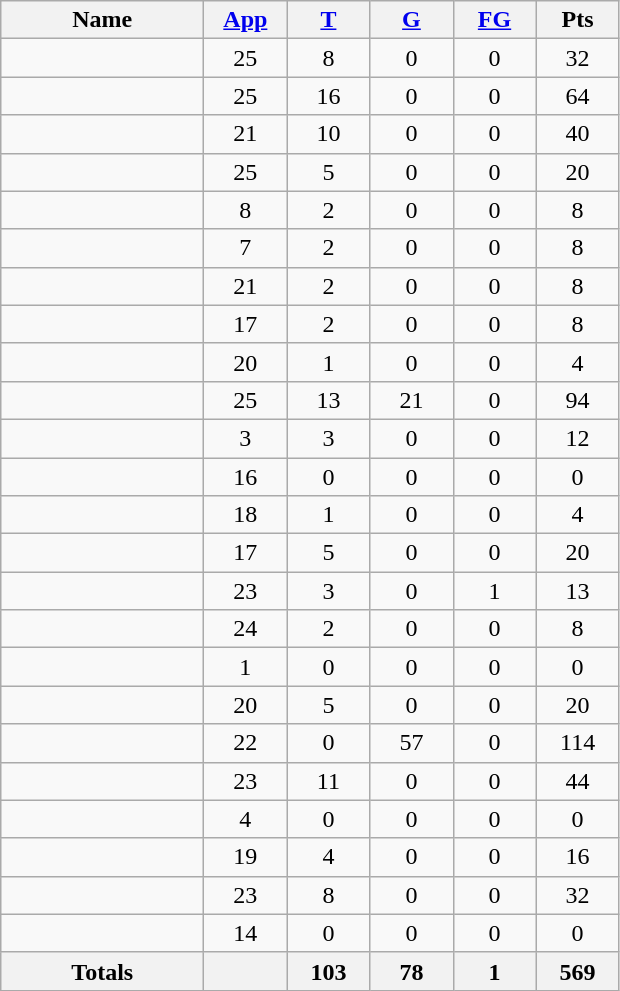<table class="wikitable sortable" style="text-align: center;">
<tr>
<th style="width:8em">Name</th>
<th style="width:3em"><a href='#'>App</a></th>
<th style="width:3em"><a href='#'>T</a></th>
<th style="width:3em"><a href='#'>G</a></th>
<th style="width:3em"><a href='#'>FG</a></th>
<th style="width:3em">Pts</th>
</tr>
<tr>
<td style="text-align:left;"></td>
<td>25</td>
<td>8</td>
<td>0</td>
<td>0</td>
<td>32</td>
</tr>
<tr>
<td style="text-align:left;"></td>
<td>25</td>
<td>16</td>
<td>0</td>
<td>0</td>
<td>64</td>
</tr>
<tr>
<td style="text-align:left;"></td>
<td>21</td>
<td>10</td>
<td>0</td>
<td>0</td>
<td>40</td>
</tr>
<tr>
<td style="text-align:left;"></td>
<td>25</td>
<td>5</td>
<td>0</td>
<td>0</td>
<td>20</td>
</tr>
<tr>
<td style="text-align:left;"></td>
<td>8</td>
<td>2</td>
<td>0</td>
<td>0</td>
<td>8</td>
</tr>
<tr>
<td style="text-align:left;"></td>
<td>7</td>
<td>2</td>
<td>0</td>
<td>0</td>
<td>8</td>
</tr>
<tr>
<td style="text-align:left;"></td>
<td>21</td>
<td>2</td>
<td>0</td>
<td>0</td>
<td>8</td>
</tr>
<tr>
<td style="text-align:left;"></td>
<td>17</td>
<td>2</td>
<td>0</td>
<td>0</td>
<td>8</td>
</tr>
<tr>
<td style="text-align:left;"></td>
<td>20</td>
<td>1</td>
<td>0</td>
<td>0</td>
<td>4</td>
</tr>
<tr>
<td style="text-align:left;"></td>
<td>25</td>
<td>13</td>
<td>21</td>
<td>0</td>
<td>94</td>
</tr>
<tr>
<td style="text-align:left;"></td>
<td>3</td>
<td>3</td>
<td>0</td>
<td>0</td>
<td>12</td>
</tr>
<tr>
<td style="text-align:left;"></td>
<td>16</td>
<td>0</td>
<td>0</td>
<td>0</td>
<td>0</td>
</tr>
<tr>
<td style="text-align:left;"></td>
<td>18</td>
<td>1</td>
<td>0</td>
<td>0</td>
<td>4</td>
</tr>
<tr>
<td style="text-align:left;"></td>
<td>17</td>
<td>5</td>
<td>0</td>
<td>0</td>
<td>20</td>
</tr>
<tr>
<td style="text-align:left;"></td>
<td>23</td>
<td>3</td>
<td>0</td>
<td>1</td>
<td>13</td>
</tr>
<tr>
<td style="text-align:left;"></td>
<td>24</td>
<td>2</td>
<td>0</td>
<td>0</td>
<td>8</td>
</tr>
<tr>
<td style="text-align:left;"></td>
<td>1</td>
<td>0</td>
<td>0</td>
<td>0</td>
<td>0</td>
</tr>
<tr>
<td style="text-align:left;"></td>
<td>20</td>
<td>5</td>
<td>0</td>
<td>0</td>
<td>20</td>
</tr>
<tr>
<td style="text-align:left;"></td>
<td>22</td>
<td>0</td>
<td>57</td>
<td>0</td>
<td>114</td>
</tr>
<tr>
<td style="text-align:left;"></td>
<td>23</td>
<td>11</td>
<td>0</td>
<td>0</td>
<td>44</td>
</tr>
<tr>
<td style="text-align:left;"></td>
<td>4</td>
<td>0</td>
<td>0</td>
<td>0</td>
<td>0</td>
</tr>
<tr>
<td style="text-align:left;"></td>
<td>19</td>
<td>4</td>
<td>0</td>
<td>0</td>
<td>16</td>
</tr>
<tr>
<td style="text-align:left;"></td>
<td>23</td>
<td>8</td>
<td>0</td>
<td>0</td>
<td>32</td>
</tr>
<tr>
<td style="text-align:left;"></td>
<td>14</td>
<td>0</td>
<td>0</td>
<td>0</td>
<td>0</td>
</tr>
<tr class="sortbottom">
<th>Totals</th>
<th></th>
<th>103</th>
<th>78</th>
<th>1</th>
<th>569</th>
</tr>
</table>
